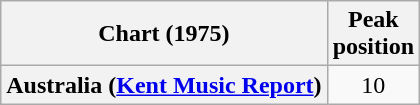<table class="wikitable sortable plainrowheaders" style="text-align:center">
<tr>
<th>Chart (1975)</th>
<th>Peak<br>position</th>
</tr>
<tr>
<th scope="row">Australia (<a href='#'>Kent Music Report</a>)</th>
<td>10</td>
</tr>
</table>
